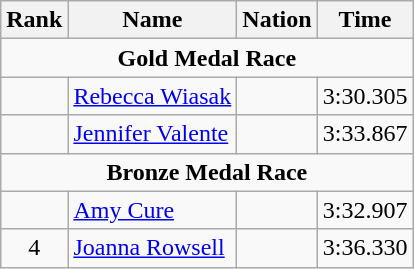<table class="wikitable" style="text-align:center">
<tr>
<th>Rank</th>
<th>Name</th>
<th>Nation</th>
<th>Time</th>
</tr>
<tr>
<td colspan=4><strong>Gold Medal Race</strong></td>
</tr>
<tr>
<td></td>
<td align=left><a href='#'>Rebecca Wiasak</a></td>
<td align=left></td>
<td>3:30.305</td>
</tr>
<tr>
<td></td>
<td align=left><a href='#'>Jennifer Valente</a></td>
<td align=left></td>
<td>3:33.867</td>
</tr>
<tr>
<td colspan=4><strong>Bronze Medal Race</strong></td>
</tr>
<tr>
<td></td>
<td align=left><a href='#'>Amy Cure</a></td>
<td align=left></td>
<td>3:32.907</td>
</tr>
<tr>
<td>4</td>
<td align=left><a href='#'>Joanna Rowsell</a></td>
<td align=left></td>
<td>3:36.330</td>
</tr>
</table>
